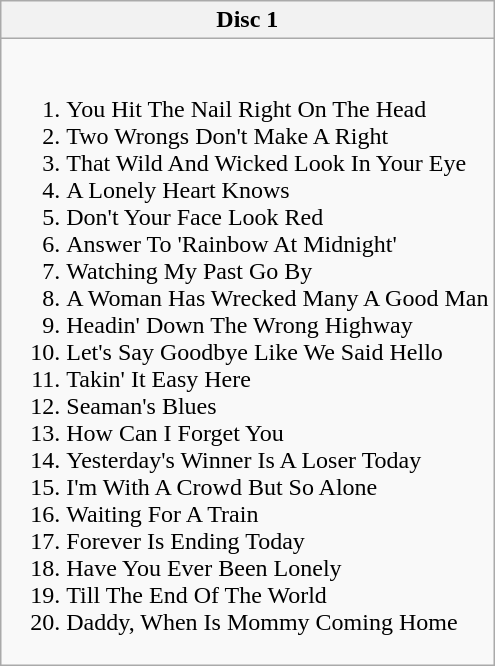<table class="wikitable collapsible collapsed">
<tr>
<th>Disc 1</th>
</tr>
<tr>
<td><br><ol><li>You Hit The Nail Right On The Head</li><li>Two Wrongs Don't Make A Right</li><li>That Wild And Wicked Look In Your Eye</li><li>A Lonely Heart Knows</li><li>Don't Your Face Look Red</li><li>Answer To 'Rainbow At Midnight'</li><li>Watching My Past Go By</li><li>A Woman Has Wrecked Many A Good Man</li><li>Headin' Down The Wrong Highway</li><li>Let's Say Goodbye Like We Said Hello</li><li>Takin' It Easy Here</li><li>Seaman's Blues</li><li>How Can I Forget You</li><li>Yesterday's Winner Is A Loser Today</li><li>I'm With A Crowd But So Alone</li><li>Waiting For A Train</li><li>Forever Is Ending Today</li><li>Have You Ever Been Lonely</li><li>Till The End Of The World</li><li>Daddy, When Is Mommy Coming Home</li></ol></td>
</tr>
</table>
